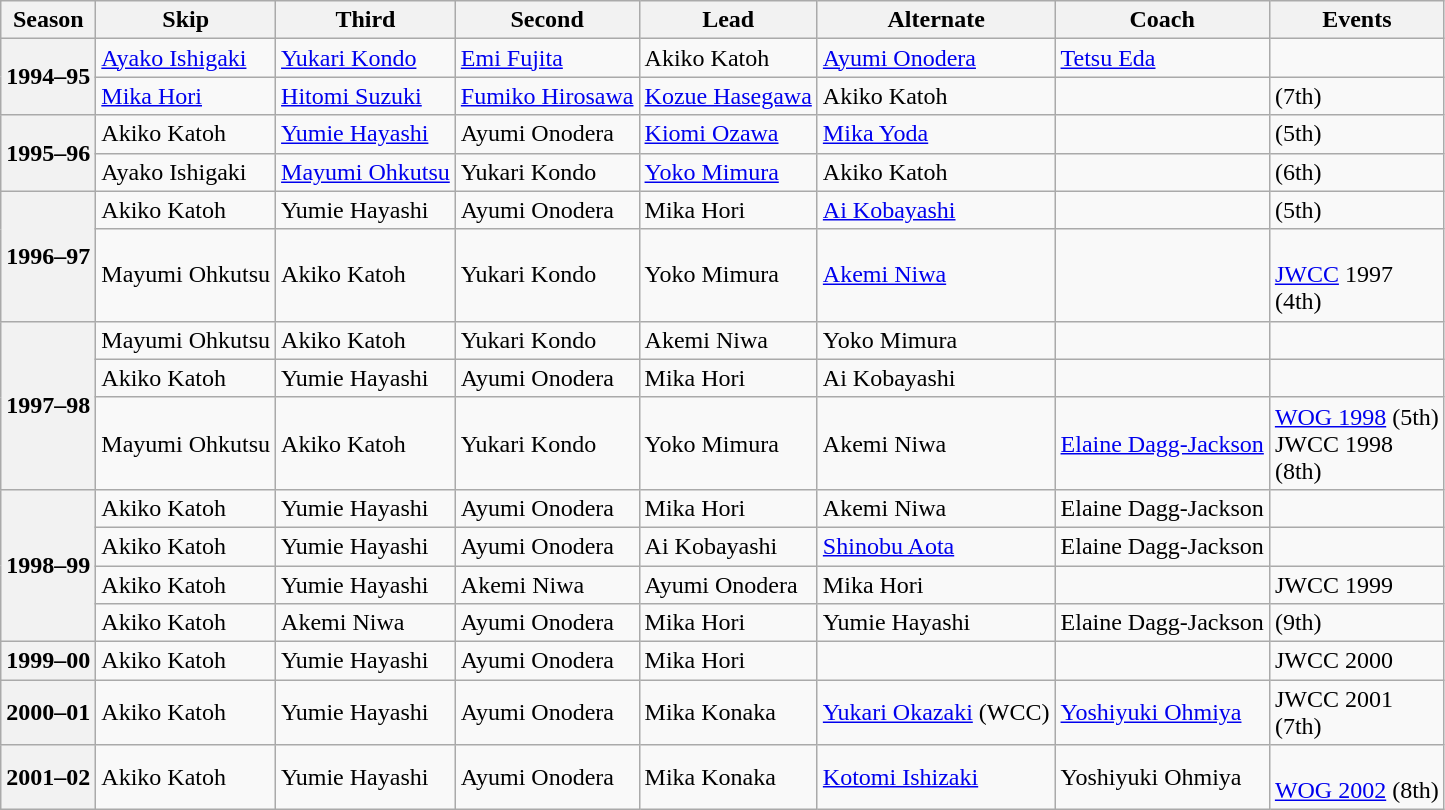<table class="wikitable">
<tr>
<th scope="col">Season</th>
<th scope="col">Skip</th>
<th scope="col">Third</th>
<th scope="col">Second</th>
<th scope="col">Lead</th>
<th scope="col">Alternate</th>
<th scope="col">Coach</th>
<th scope="col">Events</th>
</tr>
<tr>
<th scope="row" rowspan=2>1994–95</th>
<td><a href='#'>Ayako Ishigaki</a></td>
<td><a href='#'>Yukari Kondo</a></td>
<td><a href='#'>Emi Fujita</a></td>
<td>Akiko Katoh</td>
<td><a href='#'>Ayumi Onodera</a></td>
<td><a href='#'>Tetsu Eda</a></td>
<td> </td>
</tr>
<tr>
<td><a href='#'>Mika Hori</a></td>
<td><a href='#'>Hitomi Suzuki</a></td>
<td><a href='#'>Fumiko Hirosawa</a></td>
<td><a href='#'>Kozue Hasegawa</a></td>
<td>Akiko Katoh</td>
<td></td>
<td> (7th)</td>
</tr>
<tr>
<th scope="row" rowspan=2>1995–96</th>
<td>Akiko Katoh</td>
<td><a href='#'>Yumie Hayashi</a></td>
<td>Ayumi Onodera</td>
<td><a href='#'>Kiomi Ozawa</a></td>
<td><a href='#'>Mika Yoda</a></td>
<td></td>
<td> (5th)</td>
</tr>
<tr>
<td>Ayako Ishigaki</td>
<td><a href='#'>Mayumi Ohkutsu</a></td>
<td>Yukari Kondo</td>
<td><a href='#'>Yoko Mimura</a></td>
<td>Akiko Katoh</td>
<td></td>
<td> (6th)</td>
</tr>
<tr>
<th scope="row" rowspan=2>1996–97</th>
<td>Akiko Katoh</td>
<td>Yumie Hayashi</td>
<td>Ayumi Onodera</td>
<td>Mika Hori</td>
<td><a href='#'>Ai Kobayashi</a></td>
<td></td>
<td> (5th)</td>
</tr>
<tr>
<td>Mayumi Ohkutsu</td>
<td>Akiko Katoh</td>
<td>Yukari Kondo</td>
<td>Yoko Mimura</td>
<td><a href='#'>Akemi Niwa</a></td>
<td></td>
<td> <br><a href='#'>JWCC</a> 1997 <br> (4th)</td>
</tr>
<tr>
<th scope="row" rowspan=3>1997–98</th>
<td>Mayumi Ohkutsu</td>
<td>Akiko Katoh</td>
<td>Yukari Kondo</td>
<td>Akemi Niwa</td>
<td>Yoko Mimura</td>
<td></td>
<td> </td>
</tr>
<tr>
<td>Akiko Katoh</td>
<td>Yumie Hayashi</td>
<td>Ayumi Onodera</td>
<td>Mika Hori</td>
<td>Ai Kobayashi</td>
<td></td>
<td> </td>
</tr>
<tr>
<td>Mayumi Ohkutsu</td>
<td>Akiko Katoh</td>
<td>Yukari Kondo</td>
<td>Yoko Mimura</td>
<td>Akemi Niwa</td>
<td><a href='#'>Elaine Dagg-Jackson</a></td>
<td><a href='#'>WOG 1998</a> (5th)<br>JWCC 1998 <br> (8th)</td>
</tr>
<tr>
<th scope="row" rowspan=4>1998–99</th>
<td>Akiko Katoh</td>
<td>Yumie Hayashi</td>
<td>Ayumi Onodera</td>
<td>Mika Hori</td>
<td>Akemi Niwa</td>
<td>Elaine Dagg-Jackson</td>
<td> </td>
</tr>
<tr>
<td>Akiko Katoh</td>
<td>Yumie Hayashi</td>
<td>Ayumi Onodera</td>
<td>Ai Kobayashi</td>
<td><a href='#'>Shinobu Aota</a></td>
<td>Elaine Dagg-Jackson</td>
<td> </td>
</tr>
<tr>
<td>Akiko Katoh</td>
<td>Yumie Hayashi</td>
<td>Akemi Niwa</td>
<td>Ayumi Onodera</td>
<td>Mika Hori</td>
<td></td>
<td>JWCC 1999 </td>
</tr>
<tr>
<td>Akiko Katoh</td>
<td>Akemi Niwa</td>
<td>Ayumi Onodera</td>
<td>Mika Hori</td>
<td>Yumie Hayashi</td>
<td>Elaine Dagg-Jackson</td>
<td> (9th)</td>
</tr>
<tr>
<th scope="row">1999–00</th>
<td>Akiko Katoh</td>
<td>Yumie Hayashi</td>
<td>Ayumi Onodera</td>
<td>Mika Hori</td>
<td></td>
<td></td>
<td>JWCC 2000 </td>
</tr>
<tr>
<th scope="row">2000–01</th>
<td>Akiko Katoh</td>
<td>Yumie Hayashi</td>
<td>Ayumi Onodera</td>
<td>Mika Konaka</td>
<td><a href='#'>Yukari Okazaki</a> (WCC)</td>
<td><a href='#'>Yoshiyuki Ohmiya</a></td>
<td>JWCC 2001 <br> (7th)</td>
</tr>
<tr>
<th scope="row">2001–02</th>
<td>Akiko Katoh</td>
<td>Yumie Hayashi</td>
<td>Ayumi Onodera</td>
<td>Mika Konaka</td>
<td><a href='#'>Kotomi Ishizaki</a></td>
<td>Yoshiyuki Ohmiya</td>
<td> <br><a href='#'>WOG 2002</a> (8th)</td>
</tr>
</table>
